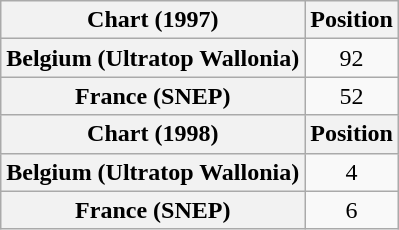<table class="wikitable sortable plainrowheaders" style="text-align:center">
<tr>
<th>Chart (1997)</th>
<th>Position</th>
</tr>
<tr>
<th scope="row">Belgium (Ultratop Wallonia)</th>
<td>92</td>
</tr>
<tr>
<th scope="row">France (SNEP)</th>
<td>52</td>
</tr>
<tr>
<th>Chart (1998)</th>
<th>Position</th>
</tr>
<tr>
<th scope="row">Belgium (Ultratop Wallonia)</th>
<td>4</td>
</tr>
<tr>
<th scope="row">France (SNEP)</th>
<td>6</td>
</tr>
</table>
